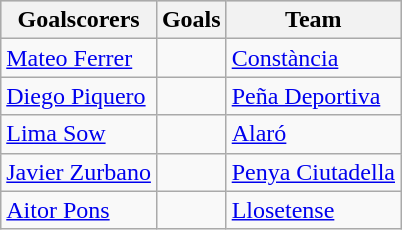<table class="wikitable sortable" class="wikitable">
<tr style="background:#ccc; text-align:center;">
<th>Goalscorers</th>
<th>Goals</th>
<th>Team</th>
</tr>
<tr>
<td> <a href='#'>Mateo Ferrer</a></td>
<td></td>
<td><a href='#'>Constància</a></td>
</tr>
<tr>
<td> <a href='#'>Diego Piquero</a></td>
<td></td>
<td><a href='#'>Peña Deportiva</a></td>
</tr>
<tr>
<td> <a href='#'>Lima Sow</a></td>
<td></td>
<td><a href='#'>Alaró</a></td>
</tr>
<tr>
<td> <a href='#'>Javier Zurbano</a></td>
<td></td>
<td><a href='#'>Penya Ciutadella</a></td>
</tr>
<tr>
<td> <a href='#'>Aitor Pons</a></td>
<td></td>
<td><a href='#'>Llosetense</a></td>
</tr>
</table>
